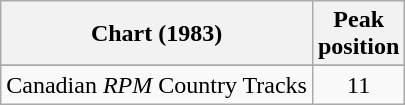<table class="wikitable sortable">
<tr>
<th align="left">Chart (1983)</th>
<th align="center">Peak<br>position</th>
</tr>
<tr>
</tr>
<tr>
<td align="left">Canadian <em>RPM</em> Country Tracks</td>
<td align="center">11</td>
</tr>
</table>
